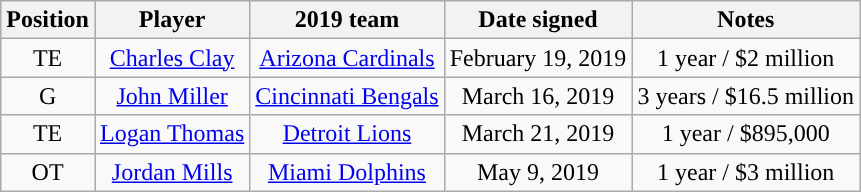<table class="wikitable sortable" style="text-align:center">
<tr>
<th>Position</th>
<th>Player</th>
<th>2019 team</th>
<th>Date signed</th>
<th>Notes</th>
</tr>
<tr>
<td>TE</td>
<td><a href='#'>Charles Clay</a></td>
<td><a href='#'>Arizona Cardinals</a></td>
<td>February 19, 2019</td>
<td>1 year / $2 million</td>
</tr>
<tr>
<td>G</td>
<td><a href='#'>John Miller</a></td>
<td><a href='#'>Cincinnati Bengals</a></td>
<td>March 16, 2019</td>
<td>3 years / $16.5 million</td>
</tr>
<tr>
<td>TE</td>
<td><a href='#'>Logan Thomas</a></td>
<td><a href='#'>Detroit Lions</a></td>
<td>March 21, 2019</td>
<td>1 year / $895,000</td>
</tr>
<tr>
<td>OT</td>
<td><a href='#'>Jordan Mills</a></td>
<td><a href='#'>Miami Dolphins</a></td>
<td>May 9, 2019</td>
<td>1 year / $3 million</td>
</tr>
</table>
